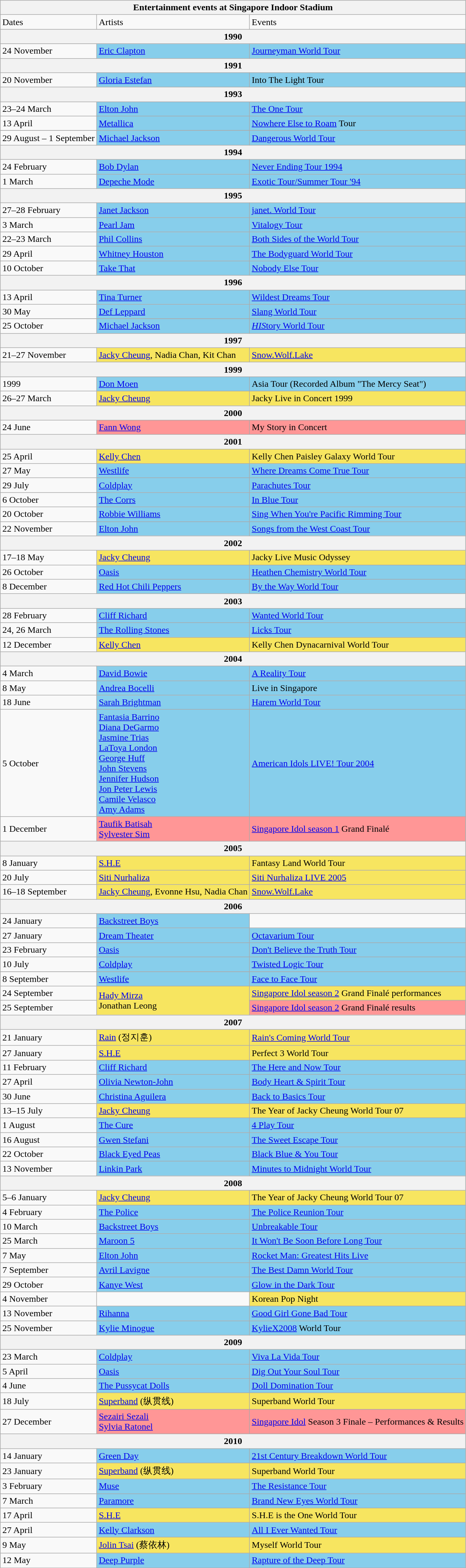<table class="wikitable collapsible collapsed">
<tr>
<th colspan=3>Entertainment events at Singapore Indoor Stadium</th>
</tr>
<tr>
<td>Dates</td>
<td>Artists</td>
<td>Events</td>
</tr>
<tr style="background:#ddd;">
<th colspan=3>1990</th>
</tr>
<tr>
<td>24 November</td>
<td style="background:skyblue;"><a href='#'>Eric Clapton</a></td>
<td style="background:skyblue;"><a href='#'>Journeyman World Tour</a></td>
</tr>
<tr>
<th colspan=3>1991</th>
</tr>
<tr>
<td>20 November</td>
<td style="background:skyblue;"><a href='#'>Gloria Estefan</a></td>
<td style="background:skyblue;">Into The Light Tour</td>
</tr>
<tr>
<th colspan=3>1993</th>
</tr>
<tr>
<td>23–24 March</td>
<td style="background:skyblue;"><a href='#'>Elton John</a></td>
<td style="background:skyblue;"><a href='#'>The One Tour</a></td>
</tr>
<tr>
<td>13 April</td>
<td style="background:skyblue;"><a href='#'>Metallica</a></td>
<td style="background:skyblue;"><a href='#'>Nowhere Else to Roam</a> Tour</td>
</tr>
<tr>
</tr>
<tr>
<td>29 August – 1 September</td>
<td style="background:skyblue;"><a href='#'>Michael Jackson</a></td>
<td style="background:skyblue;"><a href='#'>Dangerous World Tour</a></td>
</tr>
<tr>
<th colspan=3>1994</th>
</tr>
<tr>
<td>24 February</td>
<td style="background:skyblue;"><a href='#'>Bob Dylan</a></td>
<td style="background:skyblue;"><a href='#'>Never Ending Tour 1994</a></td>
</tr>
<tr>
<td>1 March</td>
<td style="background:skyblue;"><a href='#'>Depeche Mode</a></td>
<td style="background:skyblue;"><a href='#'>Exotic Tour/Summer Tour '94</a></td>
</tr>
<tr>
<th colspan=4>1995</th>
</tr>
<tr>
<td>27–28 February</td>
<td style="background:skyblue;"><a href='#'>Janet Jackson</a></td>
<td style="background:skyblue;"><a href='#'>janet. World Tour</a></td>
</tr>
<tr>
<td>3 March</td>
<td style="background:skyblue;"><a href='#'>Pearl Jam</a></td>
<td style="background:skyblue;"><a href='#'>Vitalogy Tour</a></td>
</tr>
<tr>
<td>22–23 March</td>
<td style="background:skyblue;"><a href='#'>Phil Collins</a></td>
<td style="background:skyblue;"><a href='#'>Both Sides of the World Tour</a></td>
</tr>
<tr>
<td>29 April</td>
<td style="background:skyblue;"><a href='#'>Whitney Houston</a></td>
<td style="background:skyblue;"><a href='#'>The Bodyguard World Tour</a></td>
</tr>
<tr>
<td>10 October</td>
<td style="background:skyblue;"><a href='#'>Take That</a></td>
<td style="background:skyblue;"><a href='#'>Nobody Else Tour</a></td>
</tr>
<tr>
<th colspan="3">1996</th>
</tr>
<tr>
<td>13 April</td>
<td style="background:skyblue;"><a href='#'>Tina Turner</a></td>
<td style="background:skyblue;"><a href='#'>Wildest Dreams Tour</a></td>
</tr>
<tr>
<td>30 May</td>
<td style="background:skyblue;"><a href='#'>Def Leppard</a></td>
<td style="background:skyblue;"><a href='#'>Slang World Tour</a></td>
</tr>
<tr>
</tr>
<tr>
<td>25 October</td>
<td style="background:skyblue;"><a href='#'>Michael Jackson</a></td>
<td style="background:skyblue;"><a href='#'><em>HIS</em>tory World Tour</a></td>
</tr>
<tr>
<th colspan="3">1997</th>
</tr>
<tr>
<td>21–27 November</td>
<td style="background:#f7e560;"><a href='#'>Jacky Cheung</a>, Nadia Chan, Kit Chan</td>
<td style="background:#f7e560;"><a href='#'>Snow.Wolf.Lake</a></td>
</tr>
<tr>
<th colspan="3">1999</th>
</tr>
<tr>
<td>1999</td>
<td style="background:skyblue;"><a href='#'>Don Moen</a></td>
<td style="background:skyblue;">Asia Tour (Recorded Album "The Mercy Seat")</td>
</tr>
<tr>
<td>26–27 March</td>
<td style="background:#f7e560;"><a href='#'>Jacky Cheung</a></td>
<td style="background:#f7e560;">Jacky Live in Concert 1999</td>
</tr>
<tr>
<th colspan="3">2000</th>
</tr>
<tr>
<td>24 June</td>
<td style="background:#ff9696;"><a href='#'>Fann Wong</a></td>
<td style="background:#ff9696;">My Story in Concert</td>
</tr>
<tr>
<th colspan=3>2001</th>
</tr>
<tr>
<td>25 April</td>
<td style="background:#f7e560;"><a href='#'>Kelly Chen</a></td>
<td style="background:#f7e560;">Kelly Chen Paisley Galaxy World Tour</td>
</tr>
<tr>
<td>27 May</td>
<td style="background:skyblue;"><a href='#'>Westlife</a></td>
<td style="background:skyblue;"><a href='#'>Where Dreams Come True Tour</a></td>
</tr>
<tr>
<td>29 July</td>
<td style="background:skyblue;"><a href='#'>Coldplay</a></td>
<td style="background:skyblue;"><a href='#'>Parachutes Tour</a></td>
</tr>
<tr>
<td>6 October</td>
<td style="background:skyblue;"><a href='#'>The Corrs</a></td>
<td style="background:skyblue;"><a href='#'>In Blue Tour</a></td>
</tr>
<tr>
<td>20 October</td>
<td style="background:skyblue;"><a href='#'>Robbie Williams</a></td>
<td style="background:skyblue;"><a href='#'>Sing When You're Pacific Rimming Tour</a></td>
</tr>
<tr>
<td>22 November</td>
<td style="background:skyblue;"><a href='#'>Elton John</a></td>
<td style="background:skyblue;"><a href='#'>Songs from the West Coast Tour</a></td>
</tr>
<tr>
<th colspan=3>2002</th>
</tr>
<tr>
<td>17–18 May</td>
<td style="background:#f7e560;"><a href='#'>Jacky Cheung</a></td>
<td style="background:#f7e560;">Jacky Live Music Odyssey</td>
</tr>
<tr>
<td>26 October</td>
<td style="background:skyblue;"><a href='#'>Oasis</a></td>
<td style="background:skyblue;"><a href='#'>Heathen Chemistry World Tour</a></td>
</tr>
<tr>
<td>8 December</td>
<td style="background:skyblue;"><a href='#'>Red Hot Chili Peppers</a></td>
<td style="background:skyblue;"><a href='#'>By the Way World Tour</a></td>
</tr>
<tr>
<th colspan=3>2003</th>
</tr>
<tr>
<td>28 February</td>
<td style="background:skyblue;"><a href='#'>Cliff Richard</a></td>
<td style="background:skyblue;"><a href='#'>Wanted World Tour</a></td>
</tr>
<tr>
<td>24, 26 March</td>
<td style="background:skyblue;"><a href='#'>The Rolling Stones</a></td>
<td style="background:skyblue;"><a href='#'>Licks Tour</a></td>
</tr>
<tr>
<td>12 December</td>
<td style="background:#f7e560;"><a href='#'>Kelly Chen</a></td>
<td style="background:#f7e560;">Kelly Chen Dynacarnival World Tour</td>
</tr>
<tr>
<th colspan=3>2004</th>
</tr>
<tr>
<td>4 March</td>
<td style="background:skyblue;"><a href='#'>David Bowie</a></td>
<td style="background:skyblue;"><a href='#'>A Reality Tour</a></td>
</tr>
<tr>
<td>8 May</td>
<td style="background:skyblue;"><a href='#'>Andrea Bocelli</a></td>
<td style="background:skyblue;">Live in Singapore</td>
</tr>
<tr>
<td>18 June</td>
<td style="background:skyblue;"><a href='#'>Sarah Brightman</a></td>
<td style="background:skyblue;"><a href='#'>Harem World Tour</a></td>
</tr>
<tr>
<td>5 October</td>
<td style="background:skyblue;"><a href='#'>Fantasia Barrino</a><br><a href='#'>Diana DeGarmo</a><br><a href='#'>Jasmine Trias</a><br><a href='#'>LaToya London</a><br><a href='#'>George Huff</a><br><a href='#'>John Stevens</a><br><a href='#'>Jennifer Hudson</a><br><a href='#'>Jon Peter Lewis</a><br><a href='#'>Camile Velasco</a><br><a href='#'>Amy Adams</a></td>
<td style="background:skyblue;"><a href='#'>American Idols LIVE! Tour 2004</a></td>
</tr>
<tr>
<td>1 December</td>
<td style="background:#ff9696;"><a href='#'>Taufik Batisah</a><br><a href='#'>Sylvester Sim</a></td>
<td style="background:#ff9696;"><a href='#'>Singapore Idol season 1</a> Grand Finalé</td>
</tr>
<tr>
<th colspan=3>2005</th>
</tr>
<tr>
<td>8 January</td>
<td style="background:#f7e560;"><a href='#'>S.H.E</a></td>
<td style="background:#f7e560;">Fantasy Land World Tour</td>
</tr>
<tr>
<td>20 July</td>
<td style="background:#f7e560;"><a href='#'>Siti Nurhaliza</a></td>
<td style="background:#f7e560;"><a href='#'>Siti Nurhaliza LIVE 2005 </a></td>
</tr>
<tr>
<td>16–18 September</td>
<td style="background:#f7e560;"><a href='#'>Jacky Cheung</a>, Evonne Hsu, Nadia Chan</td>
<td style="background:#f7e560;"><a href='#'>Snow.Wolf.Lake</a></td>
</tr>
<tr>
<th colspan=3>2006</th>
</tr>
<tr>
<td>24 January</td>
<td style="background:skyblue;"><a href='#'>Backstreet Boys</a></td>
<td></td>
</tr>
<tr>
<td>27 January</td>
<td style="background:skyblue;"><a href='#'>Dream Theater</a></td>
<td style="background:skyblue;"><a href='#'>Octavarium Tour</a></td>
</tr>
<tr>
<td>23 February</td>
<td style="background:skyblue;"><a href='#'>Oasis</a></td>
<td style="background:skyblue;"><a href='#'>Don't Believe the Truth Tour</a></td>
</tr>
<tr>
<td>10 July</td>
<td style="background:skyblue;"><a href='#'>Coldplay</a></td>
<td style="background:skyblue;"><a href='#'>Twisted Logic Tour</a></td>
</tr>
<tr>
</tr>
<tr>
<td>8 September</td>
<td style="background:skyblue;"><a href='#'>Westlife</a></td>
<td style="background:skyblue;"><a href='#'>Face to Face Tour</a></td>
</tr>
<tr>
<td>24 September</td>
<td rowspan="2" style="background:#f7e560;"><a href='#'>Hady Mirza</a><br>Jonathan Leong</td>
<td style="background:#f7e560;"><a href='#'>Singapore Idol season 2</a> Grand Finalé performances</td>
</tr>
<tr>
<td>25 September</td>
<td style="background:#ff9696;"><a href='#'>Singapore Idol season 2</a> Grand Finalé results</td>
</tr>
<tr>
<th colspan=3>2007</th>
</tr>
<tr>
<td>21 January</td>
<td style="background:#f7e560;"><a href='#'>Rain</a> (정지훈)</td>
<td style="background:#f7e560;"><a href='#'>Rain's Coming World Tour</a></td>
</tr>
<tr>
<td>27 January</td>
<td style="background:#f7e560;"><a href='#'>S.H.E</a></td>
<td style="background:#f7e560;">Perfect 3 World Tour</td>
</tr>
<tr>
<td>11 February</td>
<td style="background:skyblue;"><a href='#'>Cliff Richard</a></td>
<td style="background:skyblue;"><a href='#'>The Here and Now Tour</a></td>
</tr>
<tr>
<td>27 April</td>
<td style="background:skyblue;"><a href='#'>Olivia Newton-John</a></td>
<td style="background:skyblue;"><a href='#'>Body Heart & Spirit Tour</a></td>
</tr>
<tr>
<td>30 June</td>
<td style="background:skyblue;"><a href='#'>Christina Aguilera</a></td>
<td style="background:skyblue;"><a href='#'>Back to Basics Tour</a></td>
</tr>
<tr>
<td>13–15 July</td>
<td style="background:#f7e560;"><a href='#'>Jacky Cheung</a></td>
<td style="background:#f7e560;">The Year of Jacky Cheung World Tour 07</td>
</tr>
<tr>
<td>1 August</td>
<td style="background:skyblue;"><a href='#'>The Cure</a></td>
<td style="background:skyblue;"><a href='#'>4 Play Tour</a></td>
</tr>
<tr>
<td>16 August</td>
<td style="background:skyblue;"><a href='#'>Gwen Stefani</a></td>
<td style="background:skyblue;"><a href='#'>The Sweet Escape Tour</a></td>
</tr>
<tr>
<td>22 October</td>
<td style="background:skyblue;"><a href='#'>Black Eyed Peas</a></td>
<td style="background:skyblue;"><a href='#'>Black Blue & You Tour</a></td>
</tr>
<tr>
<td>13 November</td>
<td style="background:skyblue;"><a href='#'>Linkin Park</a></td>
<td style="background:skyblue;"><a href='#'>Minutes to Midnight World Tour</a></td>
</tr>
<tr>
<th colspan=3>2008</th>
</tr>
<tr>
<td>5–6 January</td>
<td style="background:#f7e560;"><a href='#'>Jacky Cheung</a></td>
<td style="background:#f7e560;">The Year of Jacky Cheung World Tour 07</td>
</tr>
<tr>
<td>4 February</td>
<td style="background:skyblue;"><a href='#'>The Police</a></td>
<td style="background:skyblue;"><a href='#'>The Police Reunion Tour</a></td>
</tr>
<tr>
<td>10 March</td>
<td style="background:skyblue;"><a href='#'>Backstreet Boys</a></td>
<td style="background:skyblue;"><a href='#'>Unbreakable Tour</a></td>
</tr>
<tr>
<td>25 March</td>
<td style="background:skyblue;"><a href='#'>Maroon 5</a></td>
<td style="background:skyblue;"><a href='#'>It Won't Be Soon Before Long Tour</a></td>
</tr>
<tr>
<td>7 May</td>
<td style="background:skyblue;"><a href='#'>Elton John</a></td>
<td style="background:skyblue;"><a href='#'>Rocket Man: Greatest Hits Live</a></td>
</tr>
<tr>
<td>7 September</td>
<td style="background:skyblue;"><a href='#'>Avril Lavigne</a></td>
<td style="background:skyblue;"><a href='#'>The Best Damn World Tour</a></td>
</tr>
<tr>
<td>29 October</td>
<td style="background:skyblue;"><a href='#'>Kanye West</a></td>
<td style="background:skyblue;"><a href='#'>Glow in the Dark Tour</a></td>
</tr>
<tr>
<td>4 November</td>
<td></td>
<td style="background:#f7e560;">Korean Pop Night</td>
</tr>
<tr>
<td>13 November</td>
<td style="background:skyblue;"><a href='#'>Rihanna</a></td>
<td style="background:skyblue;"><a href='#'>Good Girl Gone Bad Tour</a></td>
</tr>
<tr>
<td>25 November</td>
<td style="background:skyblue;"><a href='#'>Kylie Minogue</a></td>
<td style="background:skyblue;"><a href='#'>KylieX2008</a> World Tour</td>
</tr>
<tr>
<th colspan=3>2009</th>
</tr>
<tr>
<td>23 March</td>
<td style="background:skyblue;"><a href='#'>Coldplay</a></td>
<td style="background:skyblue;"><a href='#'>Viva La Vida Tour</a></td>
</tr>
<tr>
<td>5 April</td>
<td style="background:skyblue;"><a href='#'>Oasis</a></td>
<td style="background:skyblue;"><a href='#'>Dig Out Your Soul Tour</a></td>
</tr>
<tr>
<td>4 June</td>
<td style="background:skyblue;"><a href='#'>The Pussycat Dolls</a></td>
<td style="background:skyblue;"><a href='#'>Doll Domination Tour</a></td>
</tr>
<tr>
<td>18 July</td>
<td style="background:#f7e560;"><a href='#'>Superband</a> (纵贯线)</td>
<td style="background:#f7e560;">Superband World Tour</td>
</tr>
<tr>
<td>27 December</td>
<td style="background:#ff9696;"><a href='#'>Sezairi Sezali</a><br><a href='#'>Sylvia Ratonel</a></td>
<td style="background:#ff9696;"><a href='#'>Singapore Idol</a> Season 3 Finale – Performances & Results</td>
</tr>
<tr>
<th colspan=3>2010</th>
</tr>
<tr>
<td>14 January</td>
<td style="background:skyblue;"><a href='#'>Green Day</a></td>
<td style="background:skyblue;"><a href='#'>21st Century Breakdown World Tour</a></td>
</tr>
<tr>
<td>23 January</td>
<td style="background:#f7e560;"><a href='#'>Superband</a> (纵贯线)</td>
<td style="background:#f7e560;">Superband World Tour</td>
</tr>
<tr>
<td>3 February</td>
<td style="background:skyblue;"><a href='#'>Muse</a></td>
<td style="background:skyblue;"><a href='#'>The Resistance Tour</a></td>
</tr>
<tr>
<td>7 March</td>
<td style="background:skyblue;"><a href='#'>Paramore</a></td>
<td style="background:skyblue;"><a href='#'>Brand New Eyes World Tour</a></td>
</tr>
<tr>
<td>17 April</td>
<td style="background:#f7e560;"><a href='#'>S.H.E</a></td>
<td style="background:#f7e560;">S.H.E is the One World Tour</td>
</tr>
<tr>
<td>27 April</td>
<td style="background:skyblue;"><a href='#'>Kelly Clarkson</a></td>
<td style="background:skyblue;"><a href='#'>All I Ever Wanted Tour</a></td>
</tr>
<tr>
<td>9 May</td>
<td style="background:#f7e560;"><a href='#'>Jolin Tsai</a> (蔡依林)</td>
<td style="background:#f7e560;">Myself World Tour</td>
</tr>
<tr>
<td>12 May</td>
<td style="background:skyblue;"><a href='#'>Deep Purple</a></td>
<td style="background:skyblue;"><a href='#'>Rapture of the Deep Tour</a></td>
</tr>
<tr>
</tr>
</table>
